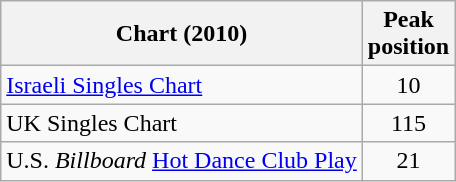<table class="wikitable">
<tr>
<th>Chart (2010)</th>
<th>Peak<br>position</th>
</tr>
<tr>
<td><a href='#'>Israeli Singles Chart</a></td>
<td align="center">10</td>
</tr>
<tr>
<td>UK Singles Chart</td>
<td align="center">115</td>
</tr>
<tr>
<td>U.S. <em>Billboard</em> <a href='#'>Hot Dance Club Play</a></td>
<td align=center>21</td>
</tr>
</table>
